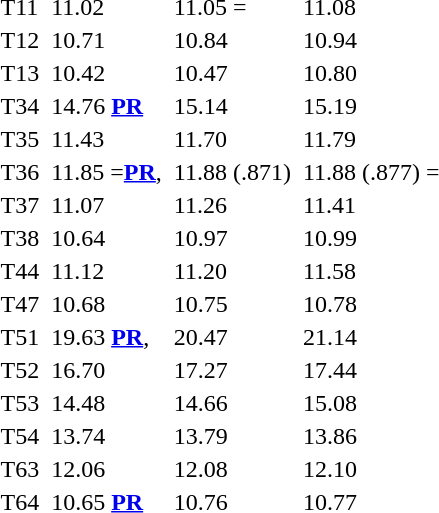<table>
<tr>
<td>T11 <br></td>
<td></td>
<td>11.02 </td>
<td></td>
<td>11.05 =</td>
<td></td>
<td>11.08 </td>
</tr>
<tr>
<td>T12 <br></td>
<td></td>
<td>10.71</td>
<td></td>
<td>10.84</td>
<td></td>
<td>10.94</td>
</tr>
<tr>
<td>T13 <br></td>
<td></td>
<td>10.42</td>
<td></td>
<td>10.47</td>
<td></td>
<td>10.80</td>
</tr>
<tr>
<td>T34 <br></td>
<td></td>
<td>14.76 <strong><a href='#'>PR</a></strong></td>
<td></td>
<td>15.14</td>
<td></td>
<td>15.19</td>
</tr>
<tr>
<td>T35 <br></td>
<td></td>
<td>11.43 </td>
<td></td>
<td>11.70 </td>
<td></td>
<td>11.79 </td>
</tr>
<tr>
<td>T36 <br></td>
<td></td>
<td>11.85 =<strong><a href='#'>PR</a></strong>, </td>
<td></td>
<td>11.88 (.871)</td>
<td></td>
<td>11.88 (.877) =</td>
</tr>
<tr>
<td>T37 <br></td>
<td></td>
<td>11.07</td>
<td></td>
<td>11.26 </td>
<td></td>
<td>11.41</td>
</tr>
<tr>
<td>T38 <br></td>
<td></td>
<td>10.64</td>
<td></td>
<td>10.97</td>
<td></td>
<td>10.99</td>
</tr>
<tr>
<td>T44 <br></td>
<td></td>
<td>11.12</td>
<td></td>
<td>11.20</td>
<td></td>
<td>11.58</td>
</tr>
<tr>
<td>T47 <br></td>
<td></td>
<td>10.68</td>
<td></td>
<td>10.75</td>
<td></td>
<td>10.78</td>
</tr>
<tr>
<td>T51 <br></td>
<td></td>
<td>19.63 <strong><a href='#'>PR</a></strong>, </td>
<td></td>
<td>20.47</td>
<td></td>
<td>21.14 </td>
</tr>
<tr>
<td>T52 <br></td>
<td></td>
<td>16.70</td>
<td></td>
<td>17.27</td>
<td></td>
<td>17.44</td>
</tr>
<tr>
<td>T53 <br></td>
<td></td>
<td>14.48 </td>
<td></td>
<td>14.66 </td>
<td></td>
<td>15.08</td>
</tr>
<tr>
<td>T54 <br></td>
<td></td>
<td>13.74 </td>
<td></td>
<td>13.79 </td>
<td></td>
<td>13.86</td>
</tr>
<tr>
<td>T63 <br></td>
<td></td>
<td>12.06 </td>
<td></td>
<td>12.08 </td>
<td></td>
<td>12.10 </td>
</tr>
<tr>
<td>T64 <br></td>
<td></td>
<td>10.65 <strong><a href='#'>PR</a></strong></td>
<td></td>
<td>10.76</td>
<td></td>
<td>10.77</td>
</tr>
</table>
